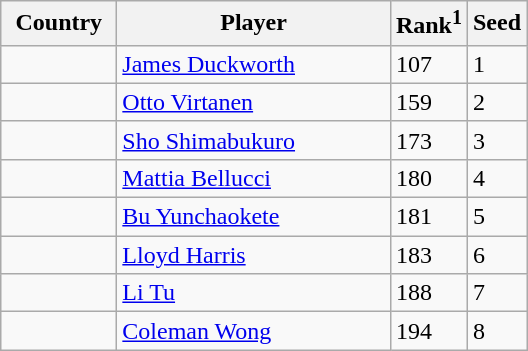<table class="sortable wikitable">
<tr>
<th width="70">Country</th>
<th width="175">Player</th>
<th>Rank<sup>1</sup></th>
<th>Seed</th>
</tr>
<tr>
<td></td>
<td><a href='#'>James Duckworth</a></td>
<td>107</td>
<td>1</td>
</tr>
<tr>
<td></td>
<td><a href='#'>Otto Virtanen</a></td>
<td>159</td>
<td>2</td>
</tr>
<tr>
<td></td>
<td><a href='#'>Sho Shimabukuro</a></td>
<td>173</td>
<td>3</td>
</tr>
<tr>
<td></td>
<td><a href='#'>Mattia Bellucci</a></td>
<td>180</td>
<td>4</td>
</tr>
<tr>
<td></td>
<td><a href='#'>Bu Yunchaokete</a></td>
<td>181</td>
<td>5</td>
</tr>
<tr>
<td></td>
<td><a href='#'>Lloyd Harris</a></td>
<td>183</td>
<td>6</td>
</tr>
<tr>
<td></td>
<td><a href='#'>Li Tu</a></td>
<td>188</td>
<td>7</td>
</tr>
<tr>
<td></td>
<td><a href='#'>Coleman Wong</a></td>
<td>194</td>
<td>8</td>
</tr>
</table>
